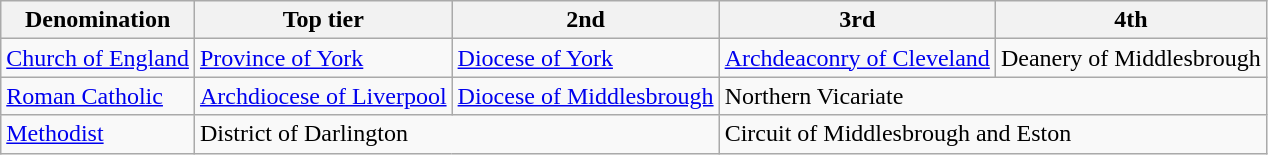<table class="wikitable">
<tr>
<th>Denomination</th>
<th>Top tier</th>
<th>2nd</th>
<th>3rd</th>
<th>4th</th>
</tr>
<tr>
<td><a href='#'>Church of England</a></td>
<td><a href='#'>Province of York</a></td>
<td><a href='#'>Diocese of York</a></td>
<td><a href='#'>Archdeaconry of Cleveland</a></td>
<td>Deanery of Middlesbrough</td>
</tr>
<tr>
<td><a href='#'>Roman Catholic</a></td>
<td><a href='#'>Archdiocese of Liverpool</a></td>
<td><a href='#'>Diocese of Middlesbrough</a></td>
<td colspan=2>Northern Vicariate</td>
</tr>
<tr>
<td><a href='#'>Methodist</a></td>
<td colspan=2>District of Darlington</td>
<td colspan=2>Circuit of Middlesbrough and Eston</td>
</tr>
</table>
